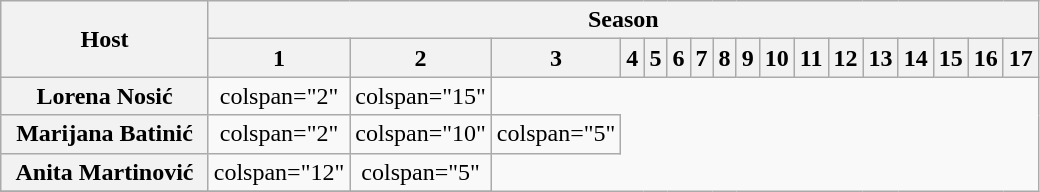<table class="wikitable plainrowheaders" style="text-align:center">
<tr>
<th rowspan="2" style="width:20%;" scope="col">Host</th>
<th colspan="17">Season</th>
</tr>
<tr>
<th style="width:%;" scope="colspan">1</th>
<th style="width:%;" scope="colspan">2</th>
<th style="width:%;" scope="colspan">3</th>
<th style="width:%;" scope="colspan">4</th>
<th style="width:%;" scope="colspan">5</th>
<th style="width:%;" scope="colspan">6</th>
<th style="width:%;" scope="colspan">7</th>
<th style="width:%;" scope="colspan">8</th>
<th style="width:%;" scope="colspan">9</th>
<th style="width:%;" scope="colspan">10</th>
<th style="width:%;" scope="colspan">11</th>
<th style="width:%;" scope="colspan">12</th>
<th style="width:%;" scope="colspan">13</th>
<th style="width:%;" scope="colspan">14</th>
<th style="width:%;" scope="colspan">15</th>
<th style="width:%;" scope="colspan">16</th>
<th style="width:%;" scope="colspan">17</th>
</tr>
<tr>
<th scope="row" style="text-align: center;">Lorena Nosić</th>
<td>colspan="2" </td>
<td>colspan="15" </td>
</tr>
<tr>
<th scope="row" style="text-align: center;">Marijana Batinić</th>
<td>colspan="2" </td>
<td>colspan="10" </td>
<td>colspan="5" </td>
</tr>
<tr>
<th scope="row" style="text-align: center;">Anita Martinović</th>
<td>colspan="12" </td>
<td>colspan="5" </td>
</tr>
<tr>
</tr>
</table>
